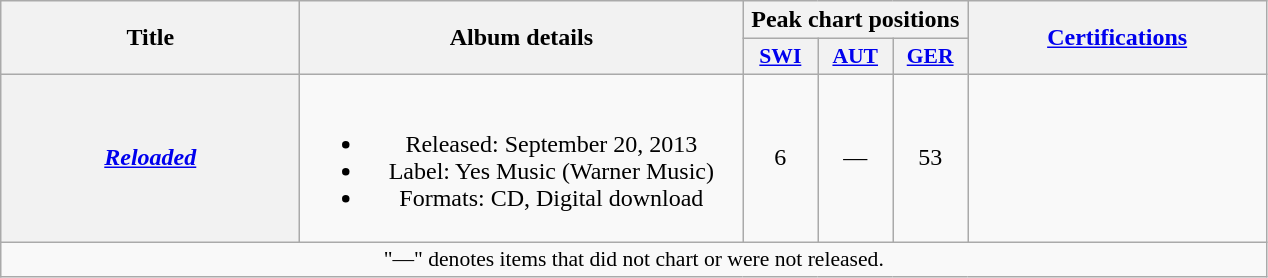<table class="wikitable plainrowheaders" style="text-align:center;">
<tr>
<th scope="col" rowspan="2" style="width:12em;">Title</th>
<th scope="col" rowspan="2" style="width:18em;">Album details</th>
<th scope="col" colspan="3">Peak chart positions</th>
<th scope="col" rowspan="2" style="width:12em;"><a href='#'>Certifications</a></th>
</tr>
<tr>
<th scope="col" style="width:3em;font-size:90%;"><a href='#'>SWI</a><br></th>
<th scope="col" style="width:3em;font-size:90%;"><a href='#'>AUT</a><br></th>
<th scope="col" style="width:3em;font-size:90%;"><a href='#'>GER</a><br></th>
</tr>
<tr>
<th scope="row"><em><a href='#'>Reloaded</a></em></th>
<td><br><ul><li>Released: September 20, 2013</li><li>Label: Yes Music (Warner Music)</li><li>Formats: CD, Digital download</li></ul></td>
<td>6</td>
<td>—</td>
<td>53</td>
<td></td>
</tr>
<tr>
<td colspan="14" style="text-align:center; font-size:90%;">"—" denotes items that did not chart or were not released.</td>
</tr>
</table>
